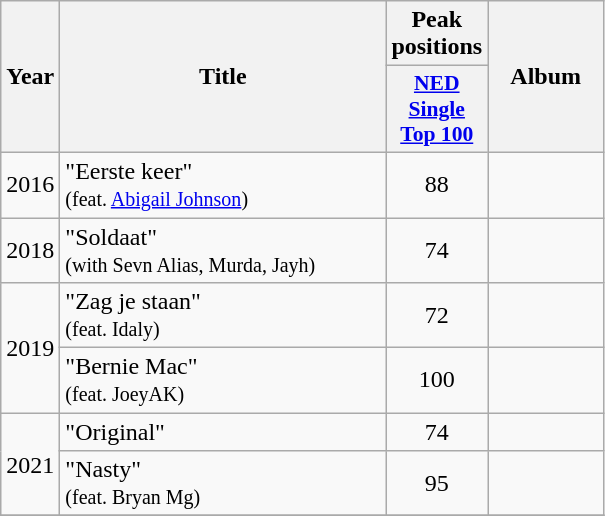<table class="wikitable">
<tr>
<th align="center" rowspan="2" width="10">Year</th>
<th align="center" rowspan="2" width="210">Title</th>
<th align="center" colspan="1" width="20">Peak positions</th>
<th align="center" rowspan="2" width="70">Album</th>
</tr>
<tr>
<th scope="col" style="width:3em;font-size:90%;"><a href='#'>NED<br>Single<br>Top 100</a><br></th>
</tr>
<tr>
<td style="text-align:center;">2016</td>
<td>"Eerste keer"<br><small>(feat. <a href='#'>Abigail Johnson</a>)</small></td>
<td style="text-align:center;">88</td>
<td style="text-align:center;"></td>
</tr>
<tr>
<td style="text-align:center;">2018</td>
<td>"Soldaat"<br><small>(with Sevn Alias, Murda, Jayh)</small></td>
<td style="text-align:center;">74</td>
<td style="text-align:center;"></td>
</tr>
<tr>
<td style="text-align:center;" rowspan=2>2019</td>
<td>"Zag je staan"<br><small>(feat. Idaly)</small></td>
<td style="text-align:center;">72</td>
<td style="text-align:center;"></td>
</tr>
<tr>
<td>"Bernie Mac"<br><small>(feat. JoeyAK)</small></td>
<td style="text-align:center;">100</td>
<td style="text-align:center;"></td>
</tr>
<tr>
<td style="text-align:center;" rowspan=2>2021</td>
<td>"Original"</td>
<td style="text-align:center;">74</td>
<td style="text-align:center;"></td>
</tr>
<tr>
<td>"Nasty"<br><small>(feat. Bryan Mg)</small></td>
<td style="text-align:center;">95</td>
<td style="text-align:center;"></td>
</tr>
<tr>
</tr>
</table>
